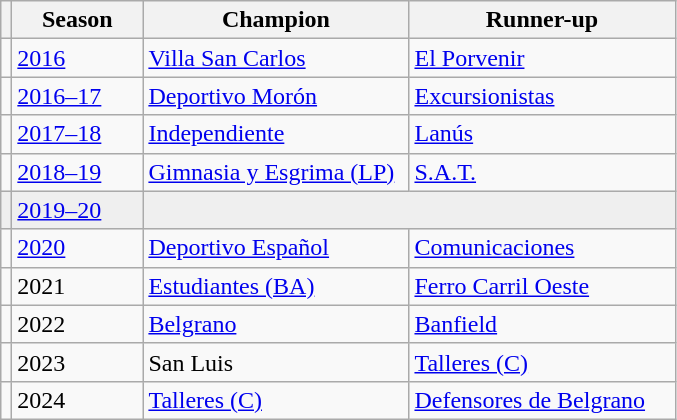<table class="wikitable sortable">
<tr>
<th width=></th>
<th width=80px>Season</th>
<th width=170px>Champion</th>
<th width=170px>Runner-up</th>
</tr>
<tr>
<td></td>
<td><a href='#'>2016</a></td>
<td><a href='#'>Villa San Carlos</a></td>
<td><a href='#'>El Porvenir</a></td>
</tr>
<tr>
<td></td>
<td><a href='#'>2016–17</a></td>
<td><a href='#'>Deportivo Morón</a></td>
<td><a href='#'>Excursionistas</a></td>
</tr>
<tr>
<td></td>
<td><a href='#'>2017–18</a></td>
<td><a href='#'>Independiente</a></td>
<td><a href='#'>Lanús</a></td>
</tr>
<tr>
<td></td>
<td><a href='#'>2018–19</a></td>
<td><a href='#'>Gimnasia y Esgrima (LP)</a></td>
<td><a href='#'>S.A.T.</a></td>
</tr>
<tr bgcolor=#efefef>
<td></td>
<td><a href='#'>2019–20</a></td>
<td colspan=3></td>
</tr>
<tr>
<td></td>
<td><a href='#'>2020</a></td>
<td><a href='#'>Deportivo Español</a></td>
<td><a href='#'>Comunicaciones</a></td>
</tr>
<tr>
<td></td>
<td>2021</td>
<td><a href='#'>Estudiantes (BA)</a></td>
<td><a href='#'>Ferro Carril Oeste</a></td>
</tr>
<tr>
<td></td>
<td>2022</td>
<td><a href='#'>Belgrano</a></td>
<td><a href='#'>Banfield</a></td>
</tr>
<tr>
<td></td>
<td>2023</td>
<td>San Luis</td>
<td><a href='#'>Talleres (C)</a></td>
</tr>
<tr>
<td></td>
<td>2024</td>
<td><a href='#'>Talleres (C)</a></td>
<td><a href='#'>Defensores de Belgrano</a></td>
</tr>
</table>
